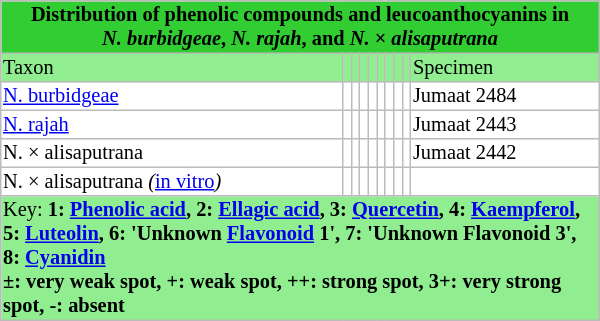<table cellpadding="1" border="1" style="float: left; margin: 0em 1em 1em 0em; width: 400px; border: 1px #bbbbbb solid; border-collapse: collapse; font-size: 85%;">
<tr align="center" bgcolor=limegreen>
<td colspan="10"><strong>Distribution of phenolic compounds and leucoanthocyanins in<br><em>N. burbidgeae</em>,  <em>N. rajah</em>, and <em>N.</em> × <em>alisaputrana<strong><em></td>
</tr>
<tr align="left" bgcolor=lightgreen>
<td></strong>Taxon<strong></td>
<td></td>
<td></td>
<td></td>
<td></td>
<td></td>
<td></td>
<td></td>
<td></td>
<td></strong>Specimen<strong></td>
</tr>
<tr align="left" bgcolor=#ffffff>
<td></em><a href='#'>N. burbidgeae</a><em></td>
<td></td>
<td></td>
<td></td>
<td></td>
<td></td>
<td></td>
<td></td>
<td></td>
<td></em>Jumaat 2484<em></td>
</tr>
<tr align="left" bgcolor=#ffffff>
<td></em><a href='#'>N. rajah</a><em></td>
<td></td>
<td></td>
<td></td>
<td></td>
<td></td>
<td></td>
<td></td>
<td></td>
<td></em>Jumaat 2443<em></td>
</tr>
<tr align="left" bgcolor=#ffffff>
<td></em>N. × alisaputrana<em></td>
<td></td>
<td></td>
<td></td>
<td></td>
<td></td>
<td></td>
<td></td>
<td></td>
<td></em>Jumaat 2442<em></td>
</tr>
<tr align="left" bgcolor=#ffffff>
<td></em>N. × alisaputrana<em> (</em><a href='#'>in vitro</a><em>)</td>
<td></td>
<td></td>
<td></td>
<td></td>
<td></td>
<td></td>
<td></td>
<td></td>
</tr>
<tr align="left" bgcolor=lightgreen>
<td colspan="10"></strong>Key:<strong> 1: <a href='#'>Phenolic acid</a>, 2: <a href='#'>Ellagic acid</a>, 3: <a href='#'>Quercetin</a>, 4: <a href='#'>Kaempferol</a>, 5: <a href='#'>Luteolin</a>, 6: 'Unknown <a href='#'>Flavonoid</a> 1', 7: 'Unknown Flavonoid 3', 8: <a href='#'>Cyanidin</a><br>±: very weak spot, +: weak spot, ++: strong spot, 3+: very strong spot, -: absent</td>
</tr>
</table>
